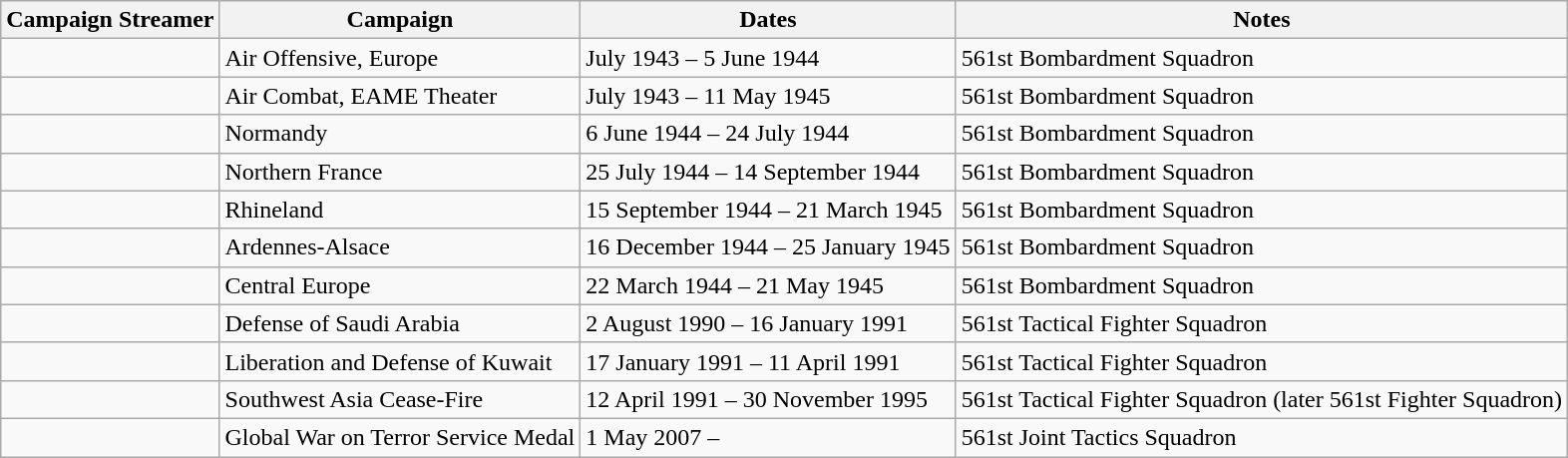<table class="wikitable">
<tr style="background:#efefef;">
<th>Campaign Streamer</th>
<th>Campaign</th>
<th>Dates</th>
<th>Notes</th>
</tr>
<tr>
<td></td>
<td>Air Offensive, Europe</td>
<td>July 1943 – 5 June 1944</td>
<td>561st Bombardment Squadron</td>
</tr>
<tr>
<td></td>
<td>Air Combat, EAME Theater</td>
<td>July 1943 – 11 May 1945</td>
<td>561st Bombardment Squadron</td>
</tr>
<tr>
<td></td>
<td>Normandy</td>
<td>6 June 1944 – 24 July 1944</td>
<td>561st Bombardment Squadron</td>
</tr>
<tr>
<td></td>
<td>Northern France</td>
<td>25 July 1944 – 14 September 1944</td>
<td>561st Bombardment Squadron</td>
</tr>
<tr>
<td></td>
<td>Rhineland</td>
<td>15 September 1944 – 21 March 1945</td>
<td>561st Bombardment Squadron</td>
</tr>
<tr>
<td></td>
<td>Ardennes-Alsace</td>
<td>16 December 1944 – 25 January 1945</td>
<td>561st Bombardment Squadron</td>
</tr>
<tr>
<td></td>
<td>Central Europe</td>
<td>22 March 1944 – 21 May 1945</td>
<td>561st Bombardment Squadron</td>
</tr>
<tr>
<td></td>
<td>Defense of Saudi Arabia</td>
<td>2 August 1990 – 16 January 1991</td>
<td>561st Tactical Fighter Squadron</td>
</tr>
<tr>
<td></td>
<td>Liberation and Defense of Kuwait</td>
<td>17 January 1991 – 11 April 1991</td>
<td>561st Tactical Fighter Squadron</td>
</tr>
<tr>
<td></td>
<td>Southwest Asia Cease-Fire</td>
<td>12 April 1991 – 30 November 1995</td>
<td>561st Tactical Fighter Squadron (later 561st Fighter Squadron)</td>
</tr>
<tr>
<td></td>
<td>Global War on Terror Service Medal</td>
<td>1 May 2007 –</td>
<td>561st Joint Tactics Squadron</td>
</tr>
</table>
